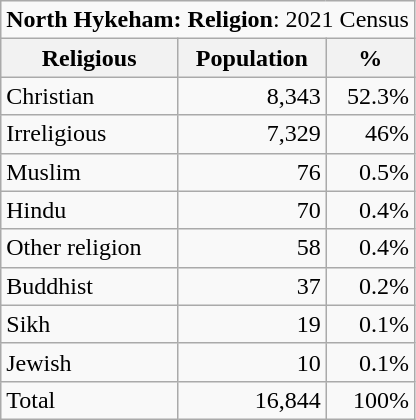<table class="wikitable">
<tr>
<td colspan="14" style="text-align:right;"><strong>North Hykeham: Religion</strong>: 2021 Census</td>
</tr>
<tr>
<th>Religious</th>
<th>Population</th>
<th>%</th>
</tr>
<tr>
<td>Christian</td>
<td style="text-align:right;">8,343</td>
<td style="text-align:right;">52.3%</td>
</tr>
<tr>
<td>Irreligious</td>
<td style="text-align:right;">7,329</td>
<td style="text-align:right;">46%</td>
</tr>
<tr>
<td>Muslim</td>
<td style="text-align:right;">76</td>
<td style="text-align:right;">0.5%</td>
</tr>
<tr>
<td>Hindu</td>
<td style="text-align:right;">70</td>
<td style="text-align:right;">0.4%</td>
</tr>
<tr>
<td>Other religion</td>
<td style="text-align:right;">58</td>
<td style="text-align:right;">0.4%</td>
</tr>
<tr>
<td>Buddhist</td>
<td style="text-align:right;">37</td>
<td style="text-align:right;">0.2%</td>
</tr>
<tr>
<td>Sikh</td>
<td style="text-align:right;">19</td>
<td style="text-align:right;">0.1%</td>
</tr>
<tr>
<td>Jewish</td>
<td style="text-align:right;">10</td>
<td style="text-align:right;">0.1%</td>
</tr>
<tr>
<td>Total</td>
<td style="text-align:right;">16,844</td>
<td style="text-align:right;">100%</td>
</tr>
</table>
